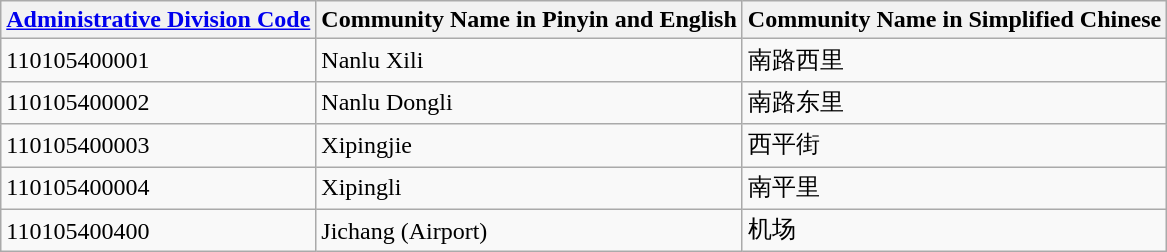<table class="wikitable sortable">
<tr>
<th><a href='#'>Administrative Division Code</a></th>
<th>Community Name in Pinyin and English</th>
<th>Community Name in Simplified Chinese</th>
</tr>
<tr>
<td>110105400001</td>
<td>Nanlu Xili</td>
<td>南路西里</td>
</tr>
<tr>
<td>110105400002</td>
<td>Nanlu Dongli</td>
<td>南路东里</td>
</tr>
<tr>
<td>110105400003</td>
<td>Xipingjie</td>
<td>西平街</td>
</tr>
<tr>
<td>110105400004</td>
<td>Xipingli</td>
<td>南平里</td>
</tr>
<tr>
<td>110105400400</td>
<td>Jichang (Airport)</td>
<td>机场</td>
</tr>
</table>
